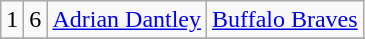<table class="wikitable" width="00%">
<tr align="center" bgcolor="">
<td>1</td>
<td>6</td>
<td><a href='#'>Adrian Dantley</a></td>
<td><a href='#'>Buffalo Braves</a></td>
</tr>
<tr align="center" bgcolor="">
</tr>
</table>
